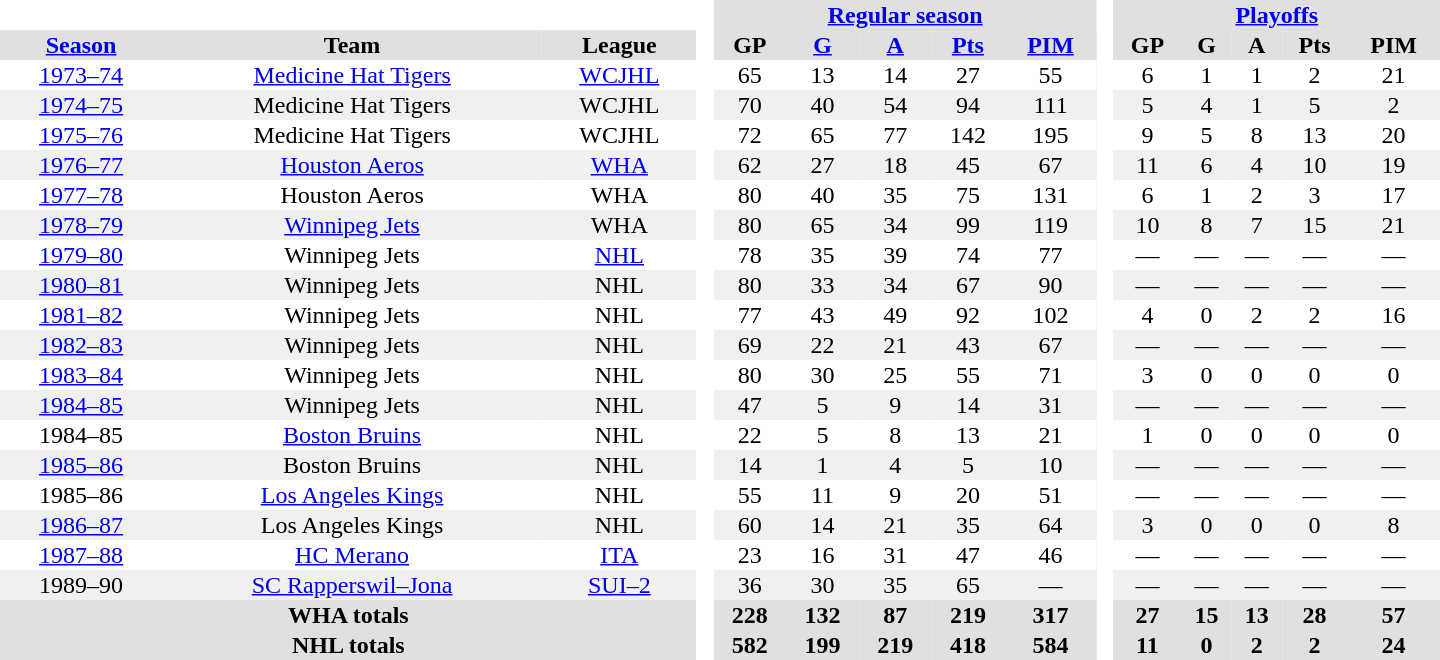<table border="0" cellpadding="1" cellspacing="0" style="text-align:center; width:60em">
<tr bgcolor="#e0e0e0">
<th colspan="3" bgcolor="#ffffff"> </th>
<th rowspan="99" bgcolor="#ffffff"> </th>
<th colspan="5"><a href='#'>Regular season</a></th>
<th rowspan="99" bgcolor="#ffffff"> </th>
<th colspan="5"><a href='#'>Playoffs</a></th>
</tr>
<tr bgcolor="#e0e0e0">
<th><a href='#'>Season</a></th>
<th>Team</th>
<th>League</th>
<th>GP</th>
<th><a href='#'>G</a></th>
<th><a href='#'>A</a></th>
<th><a href='#'>Pts</a></th>
<th><a href='#'>PIM</a></th>
<th>GP</th>
<th>G</th>
<th>A</th>
<th>Pts</th>
<th>PIM</th>
</tr>
<tr>
<td><a href='#'>1973–74</a></td>
<td><a href='#'>Medicine Hat Tigers</a></td>
<td><a href='#'>WCJHL</a></td>
<td>65</td>
<td>13</td>
<td>14</td>
<td>27</td>
<td>55</td>
<td>6</td>
<td>1</td>
<td>1</td>
<td>2</td>
<td>21</td>
</tr>
<tr bgcolor="#f0f0f0">
<td><a href='#'>1974–75</a></td>
<td>Medicine Hat Tigers</td>
<td>WCJHL</td>
<td>70</td>
<td>40</td>
<td>54</td>
<td>94</td>
<td>111</td>
<td>5</td>
<td>4</td>
<td>1</td>
<td>5</td>
<td>2</td>
</tr>
<tr>
<td><a href='#'>1975–76</a></td>
<td>Medicine Hat Tigers</td>
<td>WCJHL</td>
<td>72</td>
<td>65</td>
<td>77</td>
<td>142</td>
<td>195</td>
<td>9</td>
<td>5</td>
<td>8</td>
<td>13</td>
<td>20</td>
</tr>
<tr bgcolor="#f0f0f0">
<td><a href='#'>1976–77</a></td>
<td><a href='#'>Houston Aeros</a></td>
<td><a href='#'>WHA</a></td>
<td>62</td>
<td>27</td>
<td>18</td>
<td>45</td>
<td>67</td>
<td>11</td>
<td>6</td>
<td>4</td>
<td>10</td>
<td>19</td>
</tr>
<tr>
<td><a href='#'>1977–78</a></td>
<td>Houston Aeros</td>
<td>WHA</td>
<td>80</td>
<td>40</td>
<td>35</td>
<td>75</td>
<td>131</td>
<td>6</td>
<td>1</td>
<td>2</td>
<td>3</td>
<td>17</td>
</tr>
<tr bgcolor="#f0f0f0">
<td><a href='#'>1978–79</a></td>
<td><a href='#'>Winnipeg Jets</a></td>
<td>WHA</td>
<td>80</td>
<td>65</td>
<td>34</td>
<td>99</td>
<td>119</td>
<td>10</td>
<td>8</td>
<td>7</td>
<td>15</td>
<td>21</td>
</tr>
<tr>
<td><a href='#'>1979–80</a></td>
<td>Winnipeg Jets</td>
<td><a href='#'>NHL</a></td>
<td>78</td>
<td>35</td>
<td>39</td>
<td>74</td>
<td>77</td>
<td>—</td>
<td>—</td>
<td>—</td>
<td>—</td>
<td>—</td>
</tr>
<tr bgcolor="#f0f0f0">
<td><a href='#'>1980–81</a></td>
<td>Winnipeg Jets</td>
<td>NHL</td>
<td>80</td>
<td>33</td>
<td>34</td>
<td>67</td>
<td>90</td>
<td>—</td>
<td>—</td>
<td>—</td>
<td>—</td>
<td>—</td>
</tr>
<tr>
<td><a href='#'>1981–82</a></td>
<td>Winnipeg Jets</td>
<td>NHL</td>
<td>77</td>
<td>43</td>
<td>49</td>
<td>92</td>
<td>102</td>
<td>4</td>
<td>0</td>
<td>2</td>
<td>2</td>
<td>16</td>
</tr>
<tr bgcolor="#f0f0f0">
<td><a href='#'>1982–83</a></td>
<td>Winnipeg Jets</td>
<td>NHL</td>
<td>69</td>
<td>22</td>
<td>21</td>
<td>43</td>
<td>67</td>
<td>—</td>
<td>—</td>
<td>—</td>
<td>—</td>
<td>—</td>
</tr>
<tr>
<td><a href='#'>1983–84</a></td>
<td>Winnipeg Jets</td>
<td>NHL</td>
<td>80</td>
<td>30</td>
<td>25</td>
<td>55</td>
<td>71</td>
<td>3</td>
<td>0</td>
<td>0</td>
<td>0</td>
<td>0</td>
</tr>
<tr bgcolor="#f0f0f0">
<td><a href='#'>1984–85</a></td>
<td>Winnipeg Jets</td>
<td>NHL</td>
<td>47</td>
<td>5</td>
<td>9</td>
<td>14</td>
<td>31</td>
<td>—</td>
<td>—</td>
<td>—</td>
<td>—</td>
<td>—</td>
</tr>
<tr>
<td>1984–85</td>
<td><a href='#'>Boston Bruins</a></td>
<td>NHL</td>
<td>22</td>
<td>5</td>
<td>8</td>
<td>13</td>
<td>21</td>
<td>1</td>
<td>0</td>
<td>0</td>
<td>0</td>
<td>0</td>
</tr>
<tr bgcolor="#f0f0f0">
<td><a href='#'>1985–86</a></td>
<td>Boston Bruins</td>
<td>NHL</td>
<td>14</td>
<td>1</td>
<td>4</td>
<td>5</td>
<td>10</td>
<td>—</td>
<td>—</td>
<td>—</td>
<td>—</td>
<td>—</td>
</tr>
<tr>
<td>1985–86</td>
<td><a href='#'>Los Angeles Kings</a></td>
<td>NHL</td>
<td>55</td>
<td>11</td>
<td>9</td>
<td>20</td>
<td>51</td>
<td>—</td>
<td>—</td>
<td>—</td>
<td>—</td>
<td>—</td>
</tr>
<tr bgcolor="#f0f0f0">
<td><a href='#'>1986–87</a></td>
<td>Los Angeles Kings</td>
<td>NHL</td>
<td>60</td>
<td>14</td>
<td>21</td>
<td>35</td>
<td>64</td>
<td>3</td>
<td>0</td>
<td>0</td>
<td>0</td>
<td>8</td>
</tr>
<tr>
<td><a href='#'>1987–88</a></td>
<td><a href='#'>HC Merano</a></td>
<td><a href='#'>ITA</a></td>
<td>23</td>
<td>16</td>
<td>31</td>
<td>47</td>
<td>46</td>
<td>—</td>
<td>—</td>
<td>—</td>
<td>—</td>
<td>—</td>
</tr>
<tr bgcolor="#f0f0f0">
<td>1989–90</td>
<td><a href='#'>SC Rapperswil–Jona</a></td>
<td><a href='#'>SUI–2</a></td>
<td>36</td>
<td>30</td>
<td>35</td>
<td>65</td>
<td>—</td>
<td>—</td>
<td>—</td>
<td>—</td>
<td>—</td>
<td>—</td>
</tr>
<tr bgcolor="#e0e0e0">
<th colspan=3>WHA totals</th>
<th>228</th>
<th>132</th>
<th>87</th>
<th>219</th>
<th>317</th>
<th>27</th>
<th>15</th>
<th>13</th>
<th>28</th>
<th>57</th>
</tr>
<tr bgcolor="#e0e0e0">
<th colspan=3>NHL totals</th>
<th>582</th>
<th>199</th>
<th>219</th>
<th>418</th>
<th>584</th>
<th>11</th>
<th>0</th>
<th>2</th>
<th>2</th>
<th>24</th>
</tr>
</table>
